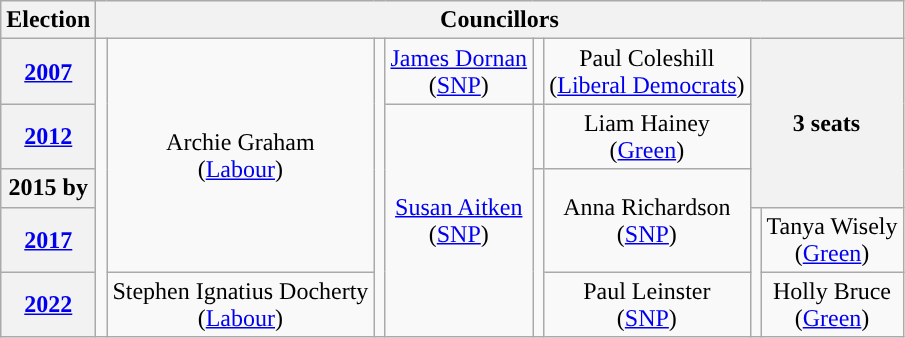<table class="wikitable" style="text-align:center">
<tr>
<th>Election</th>
<th colspan=8>Councillors</th>
</tr>
<tr>
<th><a href='#'>2007</a></th>
<td rowspan=5; style="background-color: "></td>
<td rowspan=4>Archie Graham<br>(<a href='#'>Labour</a>)</td>
<td rowspan=5; style="background-color: "></td>
<td rowspan=1><a href='#'>James Dornan</a><br>(<a href='#'>SNP</a>)</td>
<td rowspan=1; style="background-color: "></td>
<td rowspan=1>Paul Coleshill<br>(<a href='#'>Liberal Democrats</a>)</td>
<th colspan=3; rowspan=3>3 seats</th>
</tr>
<tr>
<th><a href='#'>2012</a></th>
<td rowspan=4><a href='#'>Susan Aitken</a><br>(<a href='#'>SNP</a>)</td>
<td rowspan=1; style="background-color: "></td>
<td rowspan=1>Liam Hainey<br>(<a href='#'>Green</a>)</td>
</tr>
<tr>
<th>2015 by</th>
<td rowspan=3; style="background-color: "></td>
<td rowspan=2>Anna Richardson<br>(<a href='#'>SNP</a>)</td>
</tr>
<tr>
<th><a href='#'>2017</a></th>
<td rowspan=2; style="background-color: "></td>
<td rowspan=1>Tanya Wisely<br>(<a href='#'>Green</a>)</td>
</tr>
<tr>
<th><a href='#'>2022</a></th>
<td rowspan=1>Stephen Ignatius Docherty<br>(<a href='#'>Labour</a>)</td>
<td rowspan=1>Paul Leinster<br>(<a href='#'>SNP</a>)</td>
<td rowspan=1>Holly Bruce<br>(<a href='#'>Green</a>)</td>
</tr>
</table>
